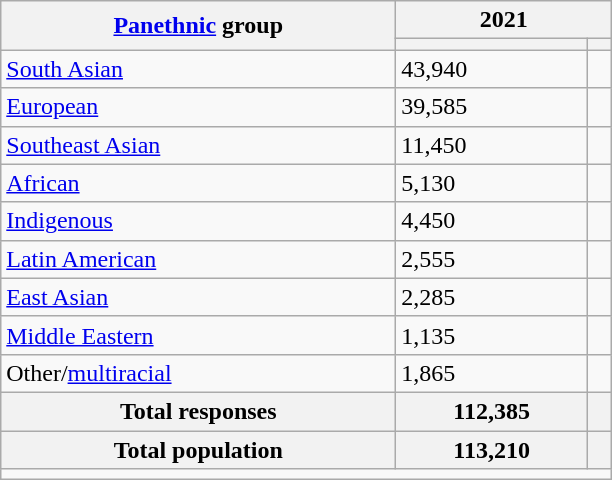<table class="wikitable collapsible sortable">
<tr>
<th rowspan="2"><a href='#'>Panethnic</a> group</th>
<th colspan="2">2021</th>
</tr>
<tr>
<th><a href='#'></a></th>
<th></th>
</tr>
<tr>
<td><a href='#'>South Asian</a></td>
<td>43,940</td>
<td></td>
</tr>
<tr>
<td><a href='#'>European</a></td>
<td>39,585</td>
<td></td>
</tr>
<tr>
<td><a href='#'>Southeast Asian</a></td>
<td>11,450</td>
<td></td>
</tr>
<tr>
<td><a href='#'>African</a></td>
<td>5,130</td>
<td></td>
</tr>
<tr>
<td><a href='#'>Indigenous</a></td>
<td>4,450</td>
<td></td>
</tr>
<tr>
<td><a href='#'>Latin American</a></td>
<td>2,555</td>
<td></td>
</tr>
<tr>
<td><a href='#'>East Asian</a></td>
<td>2,285</td>
<td></td>
</tr>
<tr>
<td><a href='#'>Middle Eastern</a></td>
<td>1,135</td>
<td></td>
</tr>
<tr>
<td>Other/<a href='#'>multiracial</a></td>
<td>1,865</td>
<td></td>
</tr>
<tr>
<th>Total responses</th>
<th>112,385</th>
<th></th>
</tr>
<tr class="sortbottom">
<th>Total population</th>
<th>113,210</th>
<th></th>
</tr>
<tr class="sortbottom">
<td colspan="15" style="width: 25em;"></td>
</tr>
</table>
